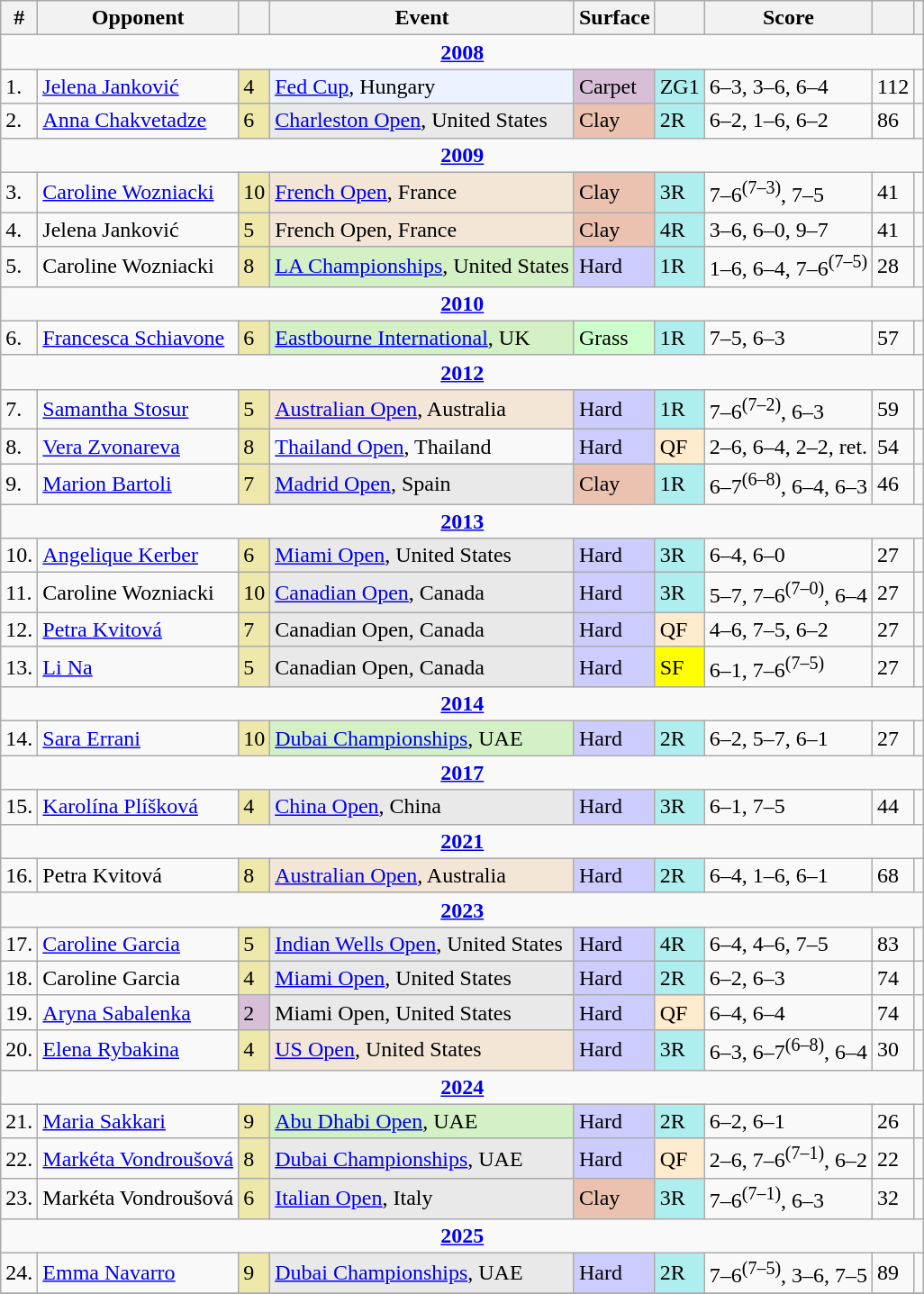<table class="sortable wikitable nowrap">
<tr>
<th class=unsortable>#</th>
<th>Opponent</th>
<th></th>
<th>Event</th>
<th>Surface</th>
<th class=unsortable></th>
<th class=unsortable>Score</th>
<th class=unsortable></th>
<th class=unsortable></th>
</tr>
<tr>
<td colspan="9" style="text-align:center"><strong><a href='#'>2008</a></strong></td>
</tr>
<tr>
<td>1.</td>
<td> <a href='#'>Jelena Janković</a></td>
<td bgcolor=eee8aa>4</td>
<td style=background:#ecf2ff><a href='#'>Fed Cup</a>, Hungary</td>
<td style=background:thistle>Carpet</td>
<td style=background:#afeeee>ZG1</td>
<td>6–3, 3–6, 6–4</td>
<td>112</td>
<td></td>
</tr>
<tr>
<td>2.</td>
<td> <a href='#'>Anna Chakvetadze</a></td>
<td bgcolor=eee8aa>6</td>
<td style=background:#e9e9e9><a href='#'>Charleston Open</a>, United States</td>
<td style=background:#ebc2af>Clay</td>
<td style=background:#afeeee>2R</td>
<td>6–2, 1–6, 6–2</td>
<td>86</td>
<td></td>
</tr>
<tr>
<td colspan="9" style="text-align:center"><strong><a href='#'>2009</a></strong></td>
</tr>
<tr>
<td>3.</td>
<td> <a href='#'>Caroline Wozniacki</a></td>
<td style=background:#eee8aa>10</td>
<td style=background:#f3e6d7><a href='#'>French Open</a>, France</td>
<td style=background:#ebc2af>Clay</td>
<td style=background:#afeeee>3R</td>
<td>7–6<sup>(7–3)</sup>, 7–5</td>
<td>41</td>
<td></td>
</tr>
<tr>
<td>4.</td>
<td> Jelena Janković</td>
<td bgcolor=eee8aa>5</td>
<td style=background:#f3e6d7>French Open, France</td>
<td style=background:#ebc2af>Clay</td>
<td style=background:#afeeee>4R</td>
<td>3–6, 6–0, 9–7</td>
<td>41</td>
<td></td>
</tr>
<tr>
<td>5.</td>
<td> Caroline Wozniacki</td>
<td style=background:#eee8aa>8</td>
<td style=background:#d4f1c5><a href='#'>LA Championships</a>, United States</td>
<td style=background:#ccf>Hard</td>
<td style=background:#afeeee>1R</td>
<td>1–6, 6–4, 7–6<sup>(7–5)</sup></td>
<td>28</td>
<td></td>
</tr>
<tr>
<td colspan="9" style="text-align:center"><strong><a href='#'>2010</a></strong></td>
</tr>
<tr>
<td>6.</td>
<td> <a href='#'>Francesca Schiavone</a></td>
<td bgcolor=eee8aa>6</td>
<td style=background:#d4f1c5><a href='#'>Eastbourne International</a>, UK</td>
<td style=background:#cfc>Grass</td>
<td style=background:#afeeee>1R</td>
<td>7–5, 6–3</td>
<td>57</td>
<td></td>
</tr>
<tr>
<td colspan="9" style="text-align:center"><strong><a href='#'>2012</a></strong></td>
</tr>
<tr>
<td>7.</td>
<td> <a href='#'>Samantha Stosur</a></td>
<td bgcolor=eee8aa>5</td>
<td style=background:#f3e6d7><a href='#'>Australian Open</a>, Australia</td>
<td style=background:#ccf>Hard</td>
<td style=background:#afeeee>1R</td>
<td>7–6<sup>(7–2)</sup>, 6–3</td>
<td>59</td>
<td></td>
</tr>
<tr>
<td>8.</td>
<td> <a href='#'>Vera Zvonareva</a></td>
<td style=background:#eee8aa>8</td>
<td><a href='#'>Thailand Open</a>, Thailand</td>
<td style=background:#ccf>Hard</td>
<td style=background:#ffebcd>QF</td>
<td>2–6, 6–4, 2–2, ret.</td>
<td>54</td>
<td></td>
</tr>
<tr>
<td>9.</td>
<td> <a href='#'>Marion Bartoli</a></td>
<td style=background:#eee8aa>7</td>
<td style=background:#e9e9e9><a href='#'>Madrid Open</a>, Spain</td>
<td style=background:#ebc2af>Clay</td>
<td style=background:#afeeee>1R</td>
<td>6–7<sup>(6–8)</sup>, 6–4, 6–3</td>
<td>46</td>
<td></td>
</tr>
<tr>
<td colspan="9" style="text-align:center"><strong><a href='#'>2013</a></strong></td>
</tr>
<tr>
<td>10.</td>
<td> <a href='#'>Angelique Kerber</a></td>
<td bgcolor=eee8aa>6</td>
<td style="background:#e9e9e9"><a href='#'>Miami Open</a>, United States</td>
<td style="background:#ccf">Hard</td>
<td style="background:#afeeee">3R</td>
<td>6–4, 6–0</td>
<td>27</td>
<td></td>
</tr>
<tr>
<td>11.</td>
<td> Caroline Wozniacki</td>
<td style="background:#eee8aa">10</td>
<td style="background:#e9e9e9"><a href='#'>Canadian Open</a>, Canada</td>
<td style="background:#ccf">Hard</td>
<td style="background:#afeeee">3R</td>
<td>5–7, 7–6<sup>(7–0)</sup>, 6–4</td>
<td>27</td>
<td></td>
</tr>
<tr>
<td>12.</td>
<td> <a href='#'>Petra Kvitová</a></td>
<td style="background:#eee8aa">7</td>
<td style="background:#e9e9e9">Canadian Open, Canada</td>
<td style="background:#ccf">Hard</td>
<td style="background:#ffebcd">QF</td>
<td>4–6, 7–5, 6–2</td>
<td>27</td>
<td></td>
</tr>
<tr>
<td>13.</td>
<td> <a href='#'>Li Na</a></td>
<td bgcolor=eee8aa>5</td>
<td style="background:#e9e9e9">Canadian Open, Canada</td>
<td style="background:#ccf">Hard</td>
<td style="background:yellow">SF</td>
<td>6–1, 7–6<sup>(7–5)</sup></td>
<td>27</td>
<td></td>
</tr>
<tr>
<td colspan="9" style="text-align:center"><strong><a href='#'>2014</a></strong></td>
</tr>
<tr>
<td>14.</td>
<td> <a href='#'>Sara Errani</a></td>
<td style="background:#eee8aa">10</td>
<td style="background:#d4f1c5"><a href='#'>Dubai Championships</a>, UAE</td>
<td style="background:#ccf">Hard</td>
<td style="background:#afeeee">2R</td>
<td>6–2, 5–7, 6–1</td>
<td>27</td>
<td></td>
</tr>
<tr>
<td colspan="9" style="text-align:center"><strong><a href='#'>2017</a></strong></td>
</tr>
<tr>
<td>15.</td>
<td> <a href='#'>Karolína Plíšková</a></td>
<td bgcolor=eee8aa>4</td>
<td style="background:#e9e9e9"><a href='#'>China Open</a>, China</td>
<td style="background:#ccf">Hard</td>
<td style="background:#afeeee">3R</td>
<td>6–1, 7–5</td>
<td>44</td>
<td></td>
</tr>
<tr>
<td colspan="9" style="text-align:center"><strong><a href='#'>2021</a></strong></td>
</tr>
<tr>
<td>16.</td>
<td> Petra Kvitová</td>
<td style="background:#eee8aa">8</td>
<td style="background:#f3e6d7"><a href='#'>Australian Open</a>, Australia</td>
<td style="background:#ccf">Hard</td>
<td style="background:#afeeee">2R</td>
<td>6–4, 1–6, 6–1</td>
<td>68</td>
<td></td>
</tr>
<tr>
<td colspan="9" style="text-align:center"><strong><a href='#'>2023</a></strong></td>
</tr>
<tr>
<td>17.</td>
<td> <a href='#'>Caroline Garcia</a></td>
<td bgcolor=eee8aa>5</td>
<td style="background:#e9e9e9"><a href='#'>Indian Wells Open</a>, United States</td>
<td style="background:#ccf">Hard</td>
<td style="background:#afeeee">4R</td>
<td>6–4, 4–6, 7–5</td>
<td>83</td>
<td></td>
</tr>
<tr>
<td>18.</td>
<td> Caroline Garcia</td>
<td bgcolor=eee8aa>4</td>
<td bgcolor="e9e9e9"><a href='#'>Miami Open</a>, United States</td>
<td bgcolor="ccccff">Hard</td>
<td bgcolor="afeeee">2R</td>
<td>6–2, 6–3</td>
<td>74</td>
<td></td>
</tr>
<tr>
<td>19.</td>
<td> <a href='#'>Aryna Sabalenka</a></td>
<td bgcolor=thistle>2</td>
<td bgcolor="e9e9e9">Miami Open, United States</td>
<td bgcolor="ccccff">Hard</td>
<td bgcolor="ffebcd">QF</td>
<td>6–4, 6–4</td>
<td>74</td>
<td></td>
</tr>
<tr>
<td>20.</td>
<td> <a href='#'>Elena Rybakina</a></td>
<td bgcolor=eee8aa>4</td>
<td bgcolor=f3e6d7><a href='#'>US Open</a>, United States</td>
<td bgcolor=ccccff>Hard</td>
<td bgcolor=afeeee>3R</td>
<td>6–3, 6–7<sup>(6–8)</sup>, 6–4</td>
<td>30</td>
<td></td>
</tr>
<tr>
<td colspan="9" style="text-align:center"><strong><a href='#'>2024</a></strong></td>
</tr>
<tr>
<td>21.</td>
<td> <a href='#'>Maria Sakkari</a></td>
<td bgcolor=eee8aa>9</td>
<td bgcolor=d4f1c5><a href='#'>Abu Dhabi Open</a>, UAE</td>
<td bgcolor=#ccf>Hard</td>
<td bgcolor=afeeee>2R</td>
<td>6–2, 6–1</td>
<td>26</td>
<td></td>
</tr>
<tr>
<td>22.</td>
<td> <a href='#'>Markéta Vondroušová</a></td>
<td bgcolor=eee8aa>8</td>
<td bgcolor=e9e9e9><a href='#'>Dubai Championships</a>, UAE</td>
<td bgcolor=#ccf>Hard</td>
<td bgcolor=ffebcd>QF</td>
<td>2–6, 7–6<sup>(7–1)</sup>, 6–2</td>
<td>22</td>
<td></td>
</tr>
<tr>
<td>23.</td>
<td> Markéta Vondroušová</td>
<td bgcolor=eee8aa>6</td>
<td bgcolor=e9e9e9><a href='#'>Italian Open</a>, Italy</td>
<td bgcolor=#ebc2af>Clay</td>
<td bgcolor=afeeee>3R</td>
<td>7–6<sup>(7–1)</sup>, 6–3</td>
<td>32</td>
<td></td>
</tr>
<tr>
<td colspan=9 style=text-align:center><strong><a href='#'>2025</a></strong></td>
</tr>
<tr>
<td>24.</td>
<td> <a href='#'>Emma Navarro</a></td>
<td bgcolor="eee8aa">9</td>
<td bgcolor="e9e9e9"><a href='#'>Dubai Championships</a>, UAE</td>
<td bgcolor="ccccff">Hard</td>
<td bgcolor="afeeee">2R</td>
<td>7–6<sup>(7–5)</sup>, 3–6, 7–5</td>
<td>89</td>
<td></td>
</tr>
<tr>
</tr>
</table>
